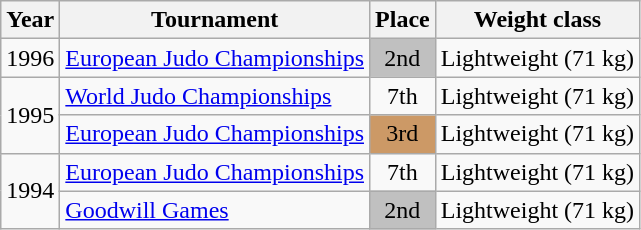<table class=wikitable>
<tr>
<th>Year</th>
<th>Tournament</th>
<th>Place</th>
<th>Weight class</th>
</tr>
<tr>
<td>1996</td>
<td><a href='#'>European Judo Championships</a></td>
<td bgcolor="silver" align="center">2nd</td>
<td>Lightweight (71 kg)</td>
</tr>
<tr>
<td rowspan=2>1995</td>
<td><a href='#'>World Judo Championships</a></td>
<td align="center">7th</td>
<td>Lightweight (71 kg)</td>
</tr>
<tr>
<td><a href='#'>European Judo Championships</a></td>
<td bgcolor="cc9966" align="center">3rd</td>
<td>Lightweight (71 kg)</td>
</tr>
<tr>
<td rowspan=2>1994</td>
<td><a href='#'>European Judo Championships</a></td>
<td align="center">7th</td>
<td>Lightweight (71 kg)</td>
</tr>
<tr>
<td><a href='#'>Goodwill Games</a></td>
<td bgcolor="silver" align="center">2nd</td>
<td>Lightweight (71 kg)</td>
</tr>
</table>
